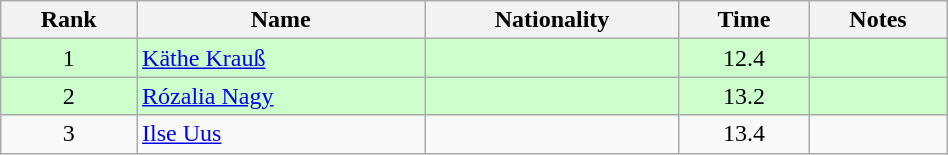<table class="wikitable sortable" style="text-align:center;width: 50%">
<tr>
<th>Rank</th>
<th>Name</th>
<th>Nationality</th>
<th>Time</th>
<th>Notes</th>
</tr>
<tr bgcolor=ccffcc>
<td>1</td>
<td align=left><a href='#'>Käthe Krauß</a></td>
<td align=left></td>
<td>12.4</td>
<td></td>
</tr>
<tr bgcolor=ccffcc>
<td>2</td>
<td align=left><a href='#'>Rózalia Nagy</a></td>
<td align=left></td>
<td>13.2</td>
<td></td>
</tr>
<tr>
<td>3</td>
<td align=left><a href='#'>Ilse Uus</a></td>
<td align=left></td>
<td>13.4</td>
<td></td>
</tr>
</table>
